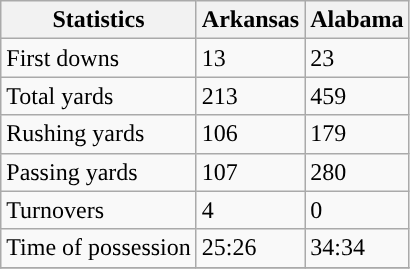<table class="wikitable" style="float: left;">
<tr>
<th>Statistics</th>
<th>Arkansas</th>
<th>Alabama</th>
</tr>
<tr>
<td>First downs</td>
<td>13</td>
<td>23</td>
</tr>
<tr>
<td>Total yards</td>
<td>213</td>
<td>459</td>
</tr>
<tr>
<td>Rushing yards</td>
<td>106</td>
<td>179</td>
</tr>
<tr>
<td>Passing yards</td>
<td>107</td>
<td>280</td>
</tr>
<tr>
<td>Turnovers</td>
<td>4</td>
<td>0</td>
</tr>
<tr>
<td>Time of possession</td>
<td>25:26</td>
<td>34:34</td>
</tr>
<tr>
</tr>
</table>
